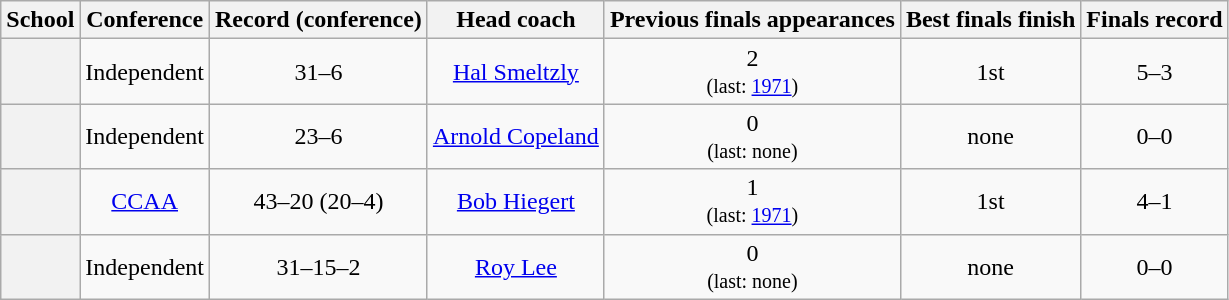<table class="wikitable" style=text-align:center>
<tr>
<th>School</th>
<th>Conference</th>
<th>Record (conference)</th>
<th>Head coach</th>
<th>Previous finals appearances</th>
<th>Best finals finish</th>
<th>Finals record</th>
</tr>
<tr>
<th scope="row" style="text-align:center"></th>
<td>Independent</td>
<td>31–6</td>
<td><a href='#'>Hal Smeltzly</a></td>
<td>2<br><small>(last: <a href='#'>1971</a>)</small></td>
<td>1st</td>
<td>5–3</td>
</tr>
<tr>
<th scope="row" style="text-align:center"></th>
<td>Independent</td>
<td>23–6</td>
<td><a href='#'>Arnold Copeland</a></td>
<td>0<br><small>(last: none)</small></td>
<td>none</td>
<td>0–0</td>
</tr>
<tr>
<th scope="row" style="text-align:center"></th>
<td><a href='#'>CCAA</a></td>
<td>43–20 (20–4)</td>
<td><a href='#'>Bob Hiegert</a></td>
<td>1<br><small>(last: <a href='#'>1971</a>)</small></td>
<td>1st</td>
<td>4–1</td>
</tr>
<tr>
<th scope="row" style="text-align:center"></th>
<td>Independent</td>
<td>31–15–2</td>
<td><a href='#'>Roy Lee</a></td>
<td>0<br><small>(last: none)</small></td>
<td>none</td>
<td>0–0</td>
</tr>
</table>
